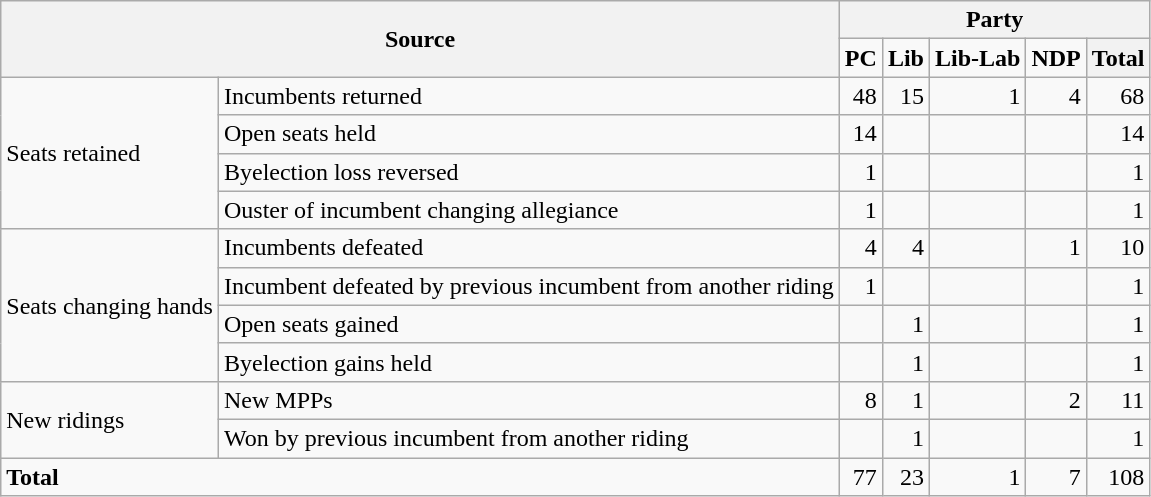<table class="wikitable" style="text-align:right;">
<tr>
<th colspan="2" rowspan="2">Source</th>
<th colspan="5">Party</th>
</tr>
<tr>
<td><strong>PC</strong></td>
<td><strong>Lib</strong></td>
<td><strong>Lib-Lab</strong></td>
<td><strong>NDP</strong></td>
<th>Total</th>
</tr>
<tr>
<td rowspan="4" style="text-align:left;">Seats retained</td>
<td style="text-align:left;">Incumbents returned</td>
<td>48</td>
<td>15</td>
<td>1</td>
<td>4</td>
<td>68</td>
</tr>
<tr>
<td style="text-align:left;">Open seats held</td>
<td>14</td>
<td></td>
<td></td>
<td></td>
<td>14</td>
</tr>
<tr>
<td style="text-align:left;">Byelection loss reversed</td>
<td>1</td>
<td></td>
<td></td>
<td></td>
<td>1</td>
</tr>
<tr>
<td style="text-align:left;">Ouster of incumbent changing allegiance</td>
<td>1</td>
<td></td>
<td></td>
<td></td>
<td>1</td>
</tr>
<tr>
<td rowspan="4" style="text-align:left;">Seats changing hands</td>
<td style="text-align:left;">Incumbents defeated</td>
<td>4</td>
<td>4</td>
<td></td>
<td>1</td>
<td>10</td>
</tr>
<tr>
<td style="text-align:left;">Incumbent defeated by previous incumbent from another riding</td>
<td>1</td>
<td></td>
<td></td>
<td></td>
<td>1</td>
</tr>
<tr>
<td style="text-align:left;">Open seats gained</td>
<td></td>
<td>1</td>
<td></td>
<td></td>
<td>1</td>
</tr>
<tr>
<td style="text-align:left;">Byelection gains held</td>
<td></td>
<td>1</td>
<td></td>
<td></td>
<td>1</td>
</tr>
<tr>
<td rowspan="2" style="text-align:left;">New ridings</td>
<td style="text-align:left;">New MPPs</td>
<td>8</td>
<td>1</td>
<td></td>
<td>2</td>
<td>11</td>
</tr>
<tr>
<td style="text-align:left;">Won by previous incumbent from another riding</td>
<td></td>
<td>1</td>
<td></td>
<td></td>
<td>1</td>
</tr>
<tr>
<td colspan="2" style="text-align:left;"><strong>Total</strong></td>
<td>77</td>
<td>23</td>
<td>1</td>
<td>7</td>
<td>108</td>
</tr>
</table>
